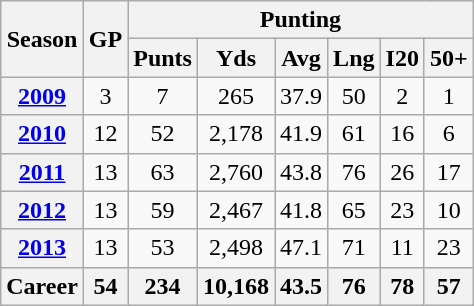<table class="wikitable" style="text-align:center;">
<tr>
<th rowspan="2">Season</th>
<th rowspan="2">GP</th>
<th colspan="6">Punting</th>
</tr>
<tr>
<th>Punts</th>
<th>Yds</th>
<th>Avg</th>
<th>Lng</th>
<th>I20</th>
<th>50+</th>
</tr>
<tr>
<th><a href='#'>2009</a></th>
<td>3</td>
<td>7</td>
<td>265</td>
<td>37.9</td>
<td>50</td>
<td>2</td>
<td>1</td>
</tr>
<tr>
<th><a href='#'>2010</a></th>
<td>12</td>
<td>52</td>
<td>2,178</td>
<td>41.9</td>
<td>61</td>
<td>16</td>
<td>6</td>
</tr>
<tr>
<th><a href='#'>2011</a></th>
<td>13</td>
<td>63</td>
<td>2,760</td>
<td>43.8</td>
<td>76</td>
<td>26</td>
<td>17</td>
</tr>
<tr>
<th><a href='#'>2012</a></th>
<td>13</td>
<td>59</td>
<td>2,467</td>
<td>41.8</td>
<td>65</td>
<td>23</td>
<td>10</td>
</tr>
<tr>
<th><a href='#'>2013</a></th>
<td>13</td>
<td>53</td>
<td>2,498</td>
<td>47.1</td>
<td>71</td>
<td>11</td>
<td>23</td>
</tr>
<tr>
<th>Career</th>
<th>54</th>
<th>234</th>
<th>10,168</th>
<th>43.5</th>
<th>76</th>
<th>78</th>
<th>57</th>
</tr>
</table>
